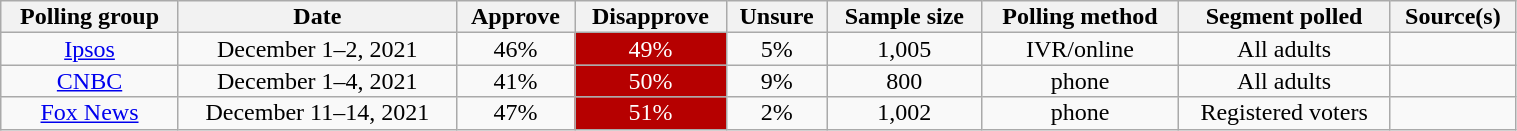<table class="wikitable sortable" style="text-align:center;line-height:14px;width: 80%;">
<tr>
<th class="unsortable">Polling group</th>
<th>Date</th>
<th>Approve</th>
<th>Disapprove</th>
<th>Unsure</th>
<th>Sample size</th>
<th>Polling method</th>
<th class="unsortable">Segment polled</th>
<th class="unsortable">Source(s)</th>
</tr>
<tr>
<td rowspan="1"><a href='#'>Ipsos</a></td>
<td>December 1–2, 2021</td>
<td>46%</td>
<td style="background: #B60000; color: white">49%</td>
<td>5%</td>
<td>1,005</td>
<td>IVR/online</td>
<td rowspan="1">All adults</td>
<td></td>
</tr>
<tr>
<td rowspan="1"><a href='#'>CNBC</a></td>
<td>December 1–4, 2021</td>
<td>41%</td>
<td style="background: #B60000; color: white">50%</td>
<td>9%</td>
<td>800</td>
<td>phone</td>
<td rowspan="1">All adults</td>
<td></td>
</tr>
<tr>
<td><a href='#'>Fox News</a></td>
<td>December 11–14, 2021</td>
<td>47%</td>
<td style="background: #B60000; color: white">51%</td>
<td>2%</td>
<td>1,002</td>
<td>phone</td>
<td rowspan="1">Registered voters</td>
<td></td>
</tr>
</table>
